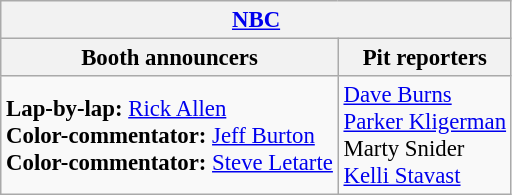<table class="wikitable" style="font-size: 95%">
<tr>
<th colspan="2"><a href='#'>NBC</a></th>
</tr>
<tr>
<th>Booth announcers</th>
<th>Pit reporters</th>
</tr>
<tr>
<td><strong>Lap-by-lap:</strong> <a href='#'>Rick Allen</a><br><strong>Color-commentator:</strong> <a href='#'>Jeff Burton</a><br><strong>Color-commentator:</strong> <a href='#'>Steve Letarte</a></td>
<td><a href='#'>Dave Burns</a><br><a href='#'>Parker Kligerman</a><br>Marty Snider<br><a href='#'>Kelli Stavast</a></td>
</tr>
</table>
